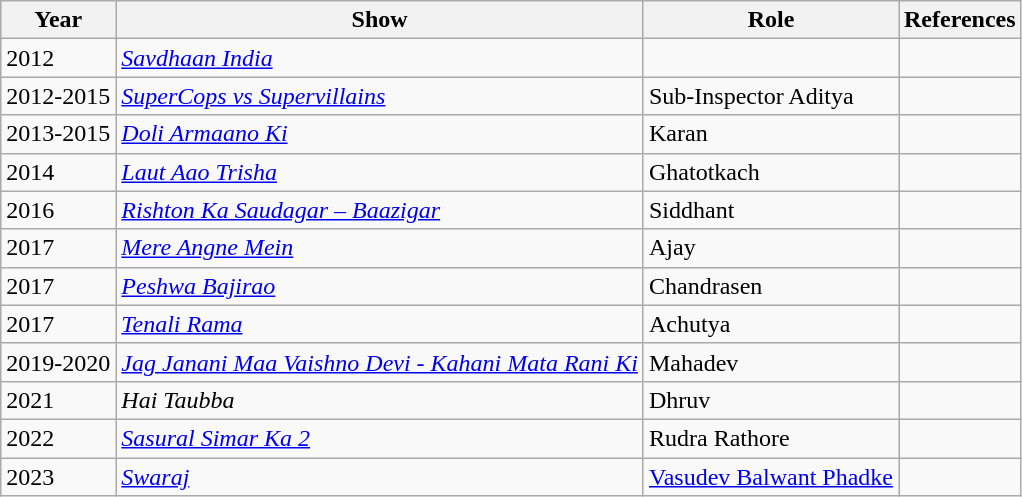<table class="wikitable">
<tr>
<th>Year</th>
<th>Show</th>
<th>Role</th>
<th>References</th>
</tr>
<tr>
<td>2012</td>
<td><em><a href='#'>Savdhaan India</a></em></td>
<td></td>
<td></td>
</tr>
<tr>
<td>2012-2015</td>
<td><em><a href='#'>SuperCops vs Supervillains</a></em></td>
<td>Sub-Inspector Aditya</td>
<td></td>
</tr>
<tr>
<td>2013-2015</td>
<td><em><a href='#'>Doli Armaano Ki</a></em></td>
<td>Karan</td>
<td></td>
</tr>
<tr>
<td>2014</td>
<td><em><a href='#'>Laut Aao Trisha</a></em></td>
<td>Ghatotkach</td>
<td></td>
</tr>
<tr>
<td>2016</td>
<td><em><a href='#'>Rishton Ka Saudagar – Baazigar</a></em></td>
<td>Siddhant</td>
<td></td>
</tr>
<tr>
<td>2017</td>
<td><em><a href='#'>Mere Angne Mein</a></em></td>
<td>Ajay</td>
<td></td>
</tr>
<tr>
<td>2017</td>
<td><em><a href='#'>Peshwa Bajirao</a></em></td>
<td>Chandrasen</td>
<td></td>
</tr>
<tr>
<td>2017</td>
<td><em><a href='#'>Tenali Rama</a></em></td>
<td>Achutya</td>
<td></td>
</tr>
<tr>
<td>2019-2020</td>
<td><em><a href='#'>Jag Janani Maa Vaishno Devi - Kahani Mata Rani Ki</a></em></td>
<td>Mahadev</td>
<td></td>
</tr>
<tr>
<td>2021</td>
<td><em>Hai Taubba</em></td>
<td>Dhruv</td>
<td></td>
</tr>
<tr>
<td>2022</td>
<td><em><a href='#'>Sasural Simar Ka 2</a></em></td>
<td>Rudra Rathore</td>
<td></td>
</tr>
<tr>
<td>2023</td>
<td><a href='#'><em>Swaraj</em></a></td>
<td><a href='#'>Vasudev Balwant Phadke</a></td>
<td></td>
</tr>
</table>
